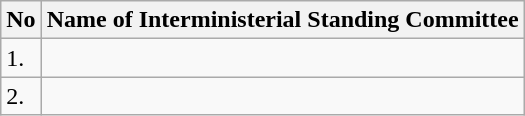<table class="wikitable">
<tr>
<th>No</th>
<th>Name of Interministerial Standing Committee</th>
</tr>
<tr>
<td>1.</td>
<td></td>
</tr>
<tr>
<td>2.</td>
<td></td>
</tr>
</table>
